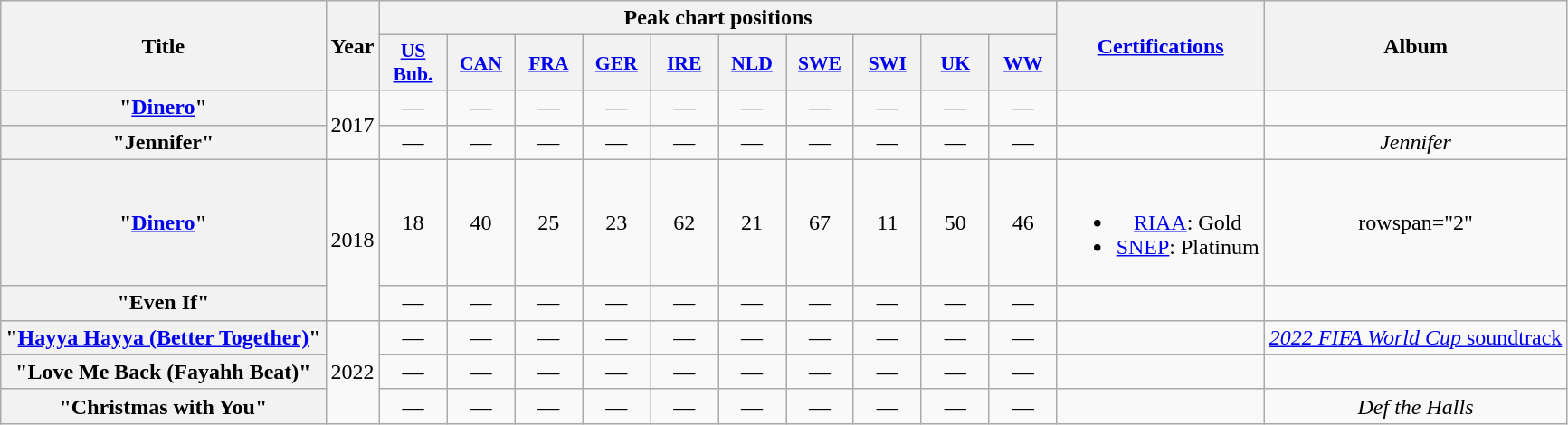<table class="wikitable plainrowheaders" style="text-align:center;">
<tr>
<th rowspan="2">Title</th>
<th rowspan="2">Year</th>
<th colspan="10">Peak chart positions</th>
<th rowspan="2"><a href='#'>Certifications</a></th>
<th rowspan="2">Album</th>
</tr>
<tr>
<th scope="col" style="width:3em;font-size:90%;"><a href='#'>US<br>Bub.</a><br></th>
<th scope="col" style="width:3em;font-size:90%;"><a href='#'>CAN</a><br></th>
<th scope="col" style="width:3em;font-size:90%;"><a href='#'>FRA</a><br></th>
<th scope="col" style="width:3em;font-size:90%;"><a href='#'>GER</a><br></th>
<th scope="col" style="width:3em;font-size:90%;"><a href='#'>IRE</a><br></th>
<th scope="col" style="width:3em;font-size:90%;"><a href='#'>NLD</a><br></th>
<th scope="col" style="width:3em;font-size:90%;"><a href='#'>SWE</a><br></th>
<th scope="col" style="width:3em;font-size:90%;"><a href='#'>SWI</a><br></th>
<th scope="col" style="width:3em;font-size:90%;"><a href='#'>UK</a><br></th>
<th scope="col" style="width:3em;font-size:90%;"><a href='#'>WW</a><br></th>
</tr>
<tr>
<th scope="row">"<a href='#'>Dinero</a>"</th>
<td rowspan="2">2017</td>
<td>—</td>
<td>—</td>
<td>—</td>
<td>—</td>
<td>—</td>
<td>—</td>
<td>—</td>
<td>—</td>
<td>—</td>
<td>—</td>
<td></td>
<td></td>
</tr>
<tr>
<th scope="row">"Jennifer"</th>
<td>—</td>
<td>—</td>
<td>—</td>
<td>—</td>
<td>—</td>
<td>—</td>
<td>—</td>
<td>—</td>
<td>—</td>
<td>—</td>
<td></td>
<td><em>Jennifer</em></td>
</tr>
<tr>
<th scope="row">"<a href='#'>Dinero</a>"<br></th>
<td rowspan="2">2018</td>
<td>18</td>
<td>40</td>
<td>25</td>
<td>23</td>
<td>62</td>
<td>21</td>
<td>67</td>
<td>11</td>
<td>50</td>
<td>46</td>
<td><br><ul><li><a href='#'>RIAA</a>: Gold</li><li><a href='#'>SNEP</a>: Platinum</li></ul></td>
<td>rowspan="2" </td>
</tr>
<tr>
<th scope="row">"Even If"<br></th>
<td>—</td>
<td>—</td>
<td>—</td>
<td>—</td>
<td>—</td>
<td>—</td>
<td>—</td>
<td>—</td>
<td>—</td>
<td>—</td>
<td></td>
</tr>
<tr>
<th scope="row">"<a href='#'>Hayya Hayya (Better Together)</a>"<br></th>
<td rowspan="3">2022</td>
<td>—</td>
<td>—</td>
<td>—</td>
<td>—</td>
<td>—</td>
<td>—</td>
<td>—</td>
<td>—</td>
<td>—</td>
<td>—</td>
<td></td>
<td><a href='#'><em>2022 FIFA World Cup</em> soundtrack</a></td>
</tr>
<tr>
<th scope="row">"Love Me Back (Fayahh Beat)"<br></th>
<td>—</td>
<td>—</td>
<td>—</td>
<td>—</td>
<td>—</td>
<td>—</td>
<td>—</td>
<td>—</td>
<td>—</td>
<td>—</td>
<td></td>
<td></td>
</tr>
<tr>
<th scope="row">"Christmas with You"</th>
<td>—</td>
<td>—</td>
<td>—</td>
<td>—</td>
<td>—</td>
<td>—</td>
<td>—</td>
<td>—</td>
<td>—</td>
<td>—</td>
<td></td>
<td><em>Def the Halls</em></td>
</tr>
</table>
